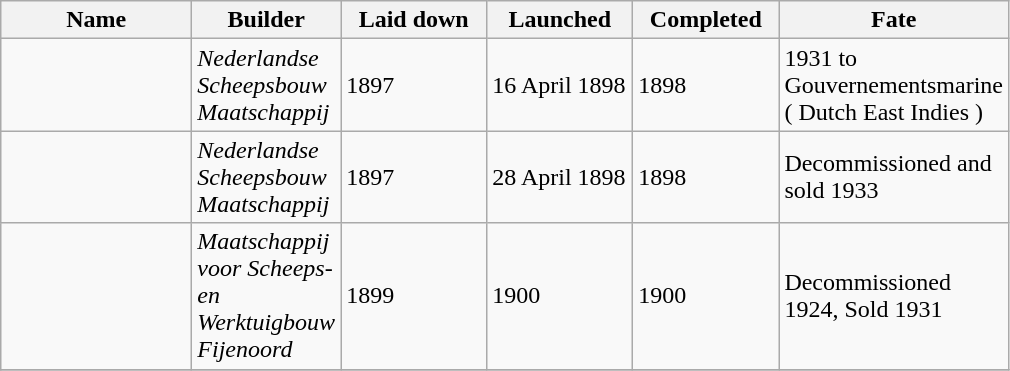<table class="wikitable">
<tr>
<th width="120">Name</th>
<th width="90">Builder</th>
<th width="90">Laid down</th>
<th width="90">Launched</th>
<th width="90">Completed</th>
<th width="90">Fate</th>
</tr>
<tr>
<td></td>
<td><em>Nederlandse Scheepsbouw Maatschappij</em></td>
<td>1897</td>
<td>16 April 1898</td>
<td>1898</td>
<td>1931 to Gouvernementsmarine ( Dutch East Indies )</td>
</tr>
<tr>
<td></td>
<td><em>Nederlandse Scheepsbouw Maatschappij</em></td>
<td>1897</td>
<td>28 April 1898</td>
<td>1898</td>
<td>Decommissioned and sold 1933</td>
</tr>
<tr>
<td></td>
<td><em>Maatschappij voor Scheeps- en Werktuigbouw Fijenoord</em></td>
<td>1899</td>
<td>1900</td>
<td>1900</td>
<td>Decommissioned 1924, Sold 1931</td>
</tr>
<tr>
</tr>
</table>
